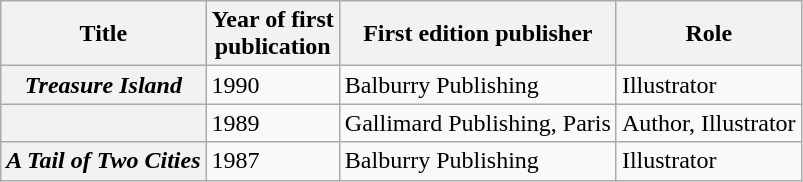<table class="wikitable plainrowheaders sortable" style="margin-right: 0;">
<tr>
<th scope="col">Title</th>
<th scope="col">Year of first<br>publication</th>
<th scope="col">First edition publisher</th>
<th scope="col">Role</th>
</tr>
<tr>
<th scope="row"><em>Treasure Island</em></th>
<td>1990</td>
<td>Balburry Publishing</td>
<td>Illustrator</td>
</tr>
<tr>
<th scope="row"><em></em></th>
<td>1989</td>
<td>Gallimard Publishing, Paris</td>
<td>Author, Illustrator</td>
</tr>
<tr>
<th scope="row"><em>A Tail of Two Cities</em></th>
<td>1987</td>
<td>Balburry Publishing</td>
<td>Illustrator</td>
</tr>
</table>
